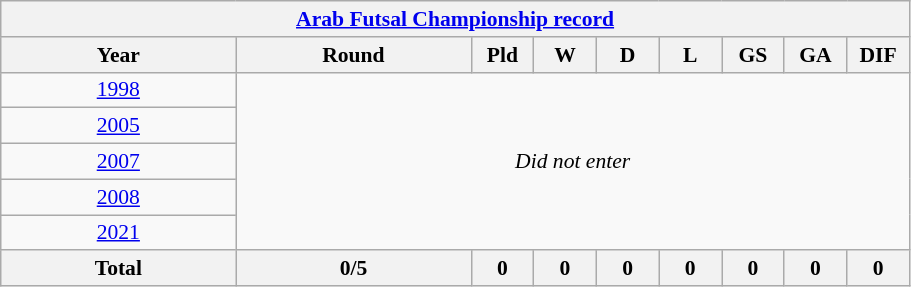<table class="wikitable" style="text-align: center;font-size:90%;">
<tr>
<th colspan=9><a href='#'>Arab Futsal Championship record</a></th>
</tr>
<tr>
<th width=150>Year</th>
<th width=150>Round</th>
<th width=35>Pld</th>
<th width=35>W</th>
<th width=35>D</th>
<th width=35>L</th>
<th width=35>GS</th>
<th width=35>GA</th>
<th width=35>DIF</th>
</tr>
<tr bgcolor=>
<td> <a href='#'>1998</a></td>
<td colspan=9 rowspan=5><em>Did not enter</em></td>
</tr>
<tr bgcolor=>
<td> <a href='#'>2005</a></td>
</tr>
<tr bgcolor=>
<td> <a href='#'>2007</a></td>
</tr>
<tr bgcolor=>
<td> <a href='#'>2008</a></td>
</tr>
<tr bgcolor=>
<td> <a href='#'>2021</a></td>
</tr>
<tr>
<th><strong>Total</strong></th>
<th>0/5</th>
<th>0</th>
<th>0</th>
<th>0</th>
<th>0</th>
<th>0</th>
<th>0</th>
<th>0</th>
</tr>
</table>
